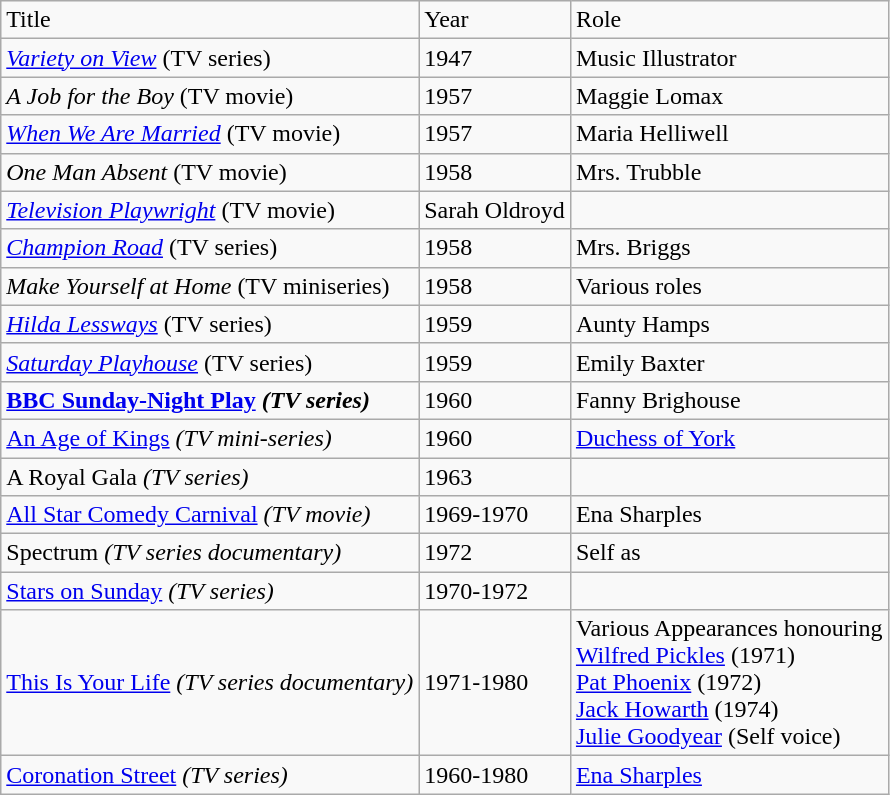<table class="wikitable">
<tr>
<td>Title</td>
<td>Year</td>
<td>Role</td>
</tr>
<tr>
<td><em><a href='#'>Variety on View</a></em> (TV series)</td>
<td>1947</td>
<td>Music Illustrator</td>
</tr>
<tr>
<td><em>A Job for the Boy</em> (TV movie)</td>
<td>1957</td>
<td>Maggie Lomax</td>
</tr>
<tr>
<td><em><a href='#'>When We Are Married</a></em> (TV movie)</td>
<td>1957</td>
<td>Maria Helliwell</td>
</tr>
<tr>
<td><em>One Man Absent</em> (TV  movie)</td>
<td>1958</td>
<td>Mrs. Trubble</td>
</tr>
<tr>
<td><em><a href='#'>Television Playwright</a></em> (TV movie)</td>
<td>Sarah Oldroyd</td>
</tr>
<tr>
<td><em><a href='#'>Champion Road</a></em> (TV series)</td>
<td>1958</td>
<td>Mrs. Briggs</td>
</tr>
<tr>
<td><em>Make Yourself at Home</em> (TV miniseries)</td>
<td>1958</td>
<td>Various roles</td>
</tr>
<tr>
<td><em><a href='#'>Hilda Lessways</a></em> (TV series)</td>
<td>1959</td>
<td>Aunty Hamps</td>
</tr>
<tr>
<td><em><a href='#'>Saturday Playhouse</a></em> (TV series)</td>
<td>1959</td>
<td>Emily Baxter</td>
</tr>
<tr>
<td><strong><a href='#'>BBC Sunday-Night Play</a><em> (TV series)</td>
<td>1960</td>
<td>Fanny Brighouse</td>
</tr>
<tr>
<td></em><a href='#'>An Age of Kings</a><em> (TV mini-series)</td>
<td>1960</td>
<td><a href='#'>Duchess of York</a></td>
</tr>
<tr>
<td></em>A Royal Gala<em> (TV series)</td>
<td>1963</td>
<td></td>
</tr>
<tr>
<td></em><a href='#'>All Star Comedy Carnival</a><em> (TV movie)</td>
<td>1969-1970</td>
<td>Ena Sharples</td>
</tr>
<tr>
<td></em>Spectrum<em> (TV series documentary)</td>
<td>1972</td>
<td>Self as </td>
</tr>
<tr>
<td></em><a href='#'>Stars on Sunday</a><em> (TV series)</td>
<td>1970-1972</td>
<td></td>
</tr>
<tr>
<td></em><a href='#'>This Is Your Life</a><em> (TV series documentary)</td>
<td>1971-1980</td>
<td>Various Appearances honouring<br><a href='#'>Wilfred Pickles</a> (1971)<br><a href='#'>Pat Phoenix</a> (1972)<br><a href='#'>Jack Howarth</a> (1974)<br><a href='#'>Julie Goodyear</a> (Self voice)</td>
</tr>
<tr>
<td></em><a href='#'>Coronation Street</a><em> (TV series)</td>
<td>1960-1980</td>
<td><a href='#'>Ena Sharples</a></td>
</tr>
</table>
